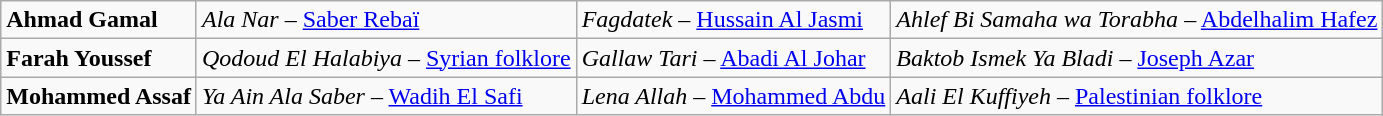<table class="wikitable">
<tr>
<td><strong>Ahmad Gamal</strong></td>
<td><em>Ala Nar</em> – <a href='#'>Saber Rebaï</a></td>
<td><em>Fagdatek</em> – <a href='#'>Hussain Al Jasmi</a></td>
<td><em>Ahlef Bi Samaha wa Torabha</em> – <a href='#'>Abdelhalim Hafez</a></td>
</tr>
<tr>
<td><strong>Farah Youssef</strong></td>
<td><em>Qodoud El Halabiya</em> – <a href='#'>Syrian folklore</a></td>
<td><em>Gallaw Tari</em> – <a href='#'>Abadi Al Johar</a></td>
<td><em>Baktob Ismek Ya Bladi</em> – <a href='#'>Joseph Azar</a></td>
</tr>
<tr>
<td><strong>Mohammed Assaf</strong></td>
<td><em>Ya Ain Ala Saber</em> – <a href='#'>Wadih El Safi</a></td>
<td><em>Lena Allah</em> – <a href='#'>Mohammed Abdu</a></td>
<td><em>Aali El Kuffiyeh</em> – <a href='#'>Palestinian folklore</a></td>
</tr>
</table>
